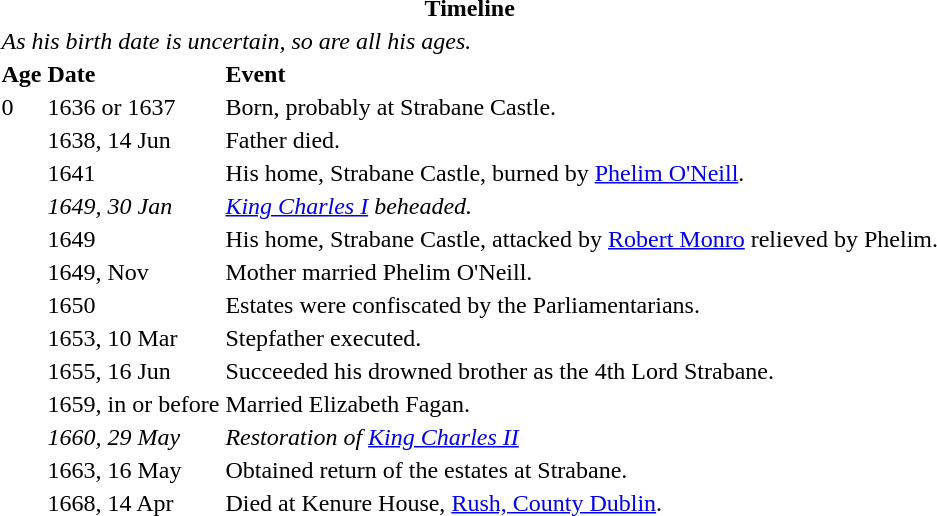<table>
<tr>
<th colspan=3>Timeline</th>
</tr>
<tr>
<td colspan=3><em>As his birth date is uncertain, so are all his ages.</em></td>
</tr>
<tr>
<th align="left">Age</th>
<th align="left">Date</th>
<th align="left">Event</th>
</tr>
<tr>
<td>0</td>
<td>1636 or 1637</td>
<td>Born, probably at Strabane Castle.</td>
</tr>
<tr>
<td></td>
<td>1638, 14 Jun</td>
<td>Father died.</td>
</tr>
<tr>
<td></td>
<td>1641</td>
<td>His home, Strabane Castle, burned by <a href='#'>Phelim O'Neill</a>.</td>
</tr>
<tr>
<td></td>
<td><em>1649, 30 Jan</em></td>
<td><em><a href='#'>King Charles I</a> beheaded.</em></td>
</tr>
<tr>
<td></td>
<td>1649</td>
<td>His home, Strabane Castle, attacked by <a href='#'>Robert Monro</a> relieved by Phelim.</td>
</tr>
<tr>
<td></td>
<td>1649, Nov</td>
<td>Mother married Phelim O'Neill.</td>
</tr>
<tr>
<td></td>
<td>1650</td>
<td>Estates were confiscated by the Parliamentarians.</td>
</tr>
<tr>
<td></td>
<td>1653, 10 Mar</td>
<td>Stepfather executed.</td>
</tr>
<tr>
<td></td>
<td>1655, 16 Jun</td>
<td>Succeeded his drowned brother as the 4th Lord Strabane.</td>
</tr>
<tr>
<td></td>
<td>1659, in or before</td>
<td>Married Elizabeth Fagan.</td>
</tr>
<tr>
<td></td>
<td><em>1660, 29 May</em></td>
<td><em>Restoration of <a href='#'>King Charles II</a></em></td>
</tr>
<tr>
<td></td>
<td>1663, 16 May</td>
<td>Obtained return of the estates at Strabane.</td>
</tr>
<tr>
<td></td>
<td>1668, 14 Apr</td>
<td>Died at Kenure House, <a href='#'>Rush, County Dublin</a>.</td>
</tr>
</table>
